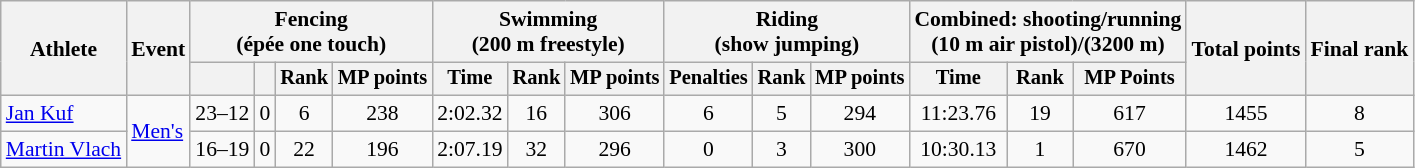<table class="wikitable" style="font-size:90%">
<tr>
<th rowspan="2">Athlete</th>
<th rowspan="2">Event</th>
<th colspan=4>Fencing<br><span>(épée one touch)</span></th>
<th colspan=3>Swimming<br><span>(200 m freestyle)</span></th>
<th colspan=3>Riding<br><span>(show jumping)</span></th>
<th colspan=3>Combined: shooting/running<br><span>(10 m air pistol)/(3200 m)</span></th>
<th rowspan=2>Total points</th>
<th rowspan=2>Final rank</th>
</tr>
<tr style="font-size:95%">
<th></th>
<th></th>
<th>Rank</th>
<th>MP points</th>
<th>Time</th>
<th>Rank</th>
<th>MP points</th>
<th>Penalties</th>
<th>Rank</th>
<th>MP points</th>
<th>Time</th>
<th>Rank</th>
<th>MP Points</th>
</tr>
<tr align=center>
<td align=left><a href='#'>Jan Kuf</a></td>
<td align=left rowspan=2><a href='#'>Men's</a></td>
<td>23–12</td>
<td>0</td>
<td>6</td>
<td>238</td>
<td>2:02.32</td>
<td>16</td>
<td>306</td>
<td>6</td>
<td>5</td>
<td>294</td>
<td>11:23.76</td>
<td>19</td>
<td>617</td>
<td>1455</td>
<td>8</td>
</tr>
<tr align=center>
<td align=left><a href='#'>Martin Vlach</a></td>
<td>16–19</td>
<td>0</td>
<td>22</td>
<td>196</td>
<td>2:07.19</td>
<td>32</td>
<td>296</td>
<td>0</td>
<td>3</td>
<td>300</td>
<td>10:30.13</td>
<td>1</td>
<td>670</td>
<td>1462</td>
<td>5</td>
</tr>
</table>
